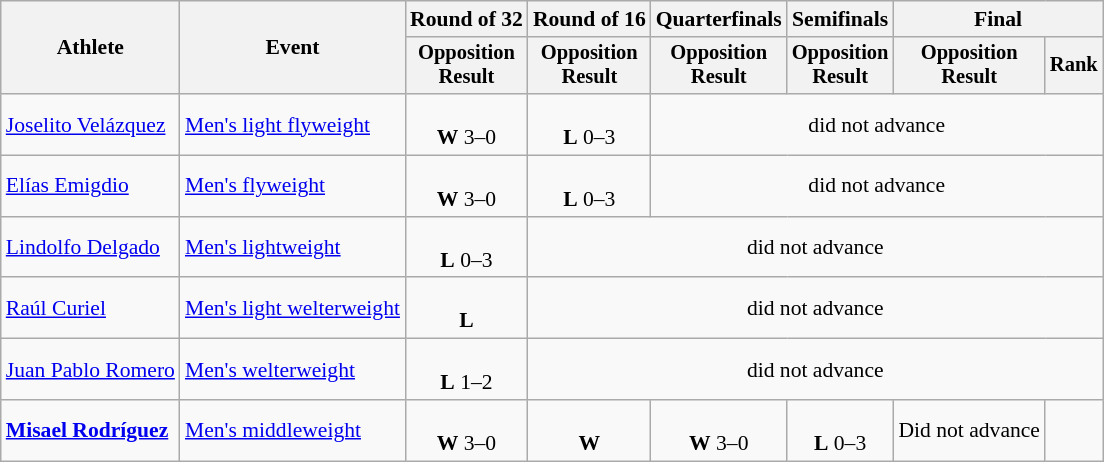<table class="wikitable" style="font-size:90%">
<tr>
<th rowspan="2">Athlete</th>
<th rowspan="2">Event</th>
<th>Round of 32</th>
<th>Round of 16</th>
<th>Quarterfinals</th>
<th>Semifinals</th>
<th colspan=2>Final</th>
</tr>
<tr style="font-size:95%">
<th>Opposition<br>Result</th>
<th>Opposition<br>Result</th>
<th>Opposition<br>Result</th>
<th>Opposition<br>Result</th>
<th>Opposition<br>Result</th>
<th>Rank</th>
</tr>
<tr align=center>
<td align=left><a href='#'>Joselito Velázquez</a></td>
<td align=left><a href='#'>Men's light flyweight</a></td>
<td><br><strong>W</strong> 3–0</td>
<td><br><strong>L</strong> 0–3</td>
<td colspan=4>did not advance</td>
</tr>
<tr align=center>
<td align=left><a href='#'>Elías Emigdio</a></td>
<td align=left><a href='#'>Men's flyweight</a></td>
<td><br><strong>W</strong> 3–0</td>
<td><br><strong>L</strong> 0–3</td>
<td colspan=4>did not advance</td>
</tr>
<tr align=center>
<td align=left><a href='#'>Lindolfo Delgado</a></td>
<td align=left><a href='#'>Men's lightweight</a></td>
<td><br><strong>L</strong> 0–3</td>
<td colspan=5>did not advance</td>
</tr>
<tr align=center>
<td align=left><a href='#'>Raúl Curiel</a></td>
<td align=left><a href='#'>Men's light welterweight</a></td>
<td><br><strong>L</strong> </td>
<td colspan=5>did not advance</td>
</tr>
<tr align=center>
<td align=left><a href='#'>Juan Pablo Romero</a></td>
<td align=left><a href='#'>Men's welterweight</a></td>
<td><br><strong>L</strong> 1–2</td>
<td colspan=5>did not advance</td>
</tr>
<tr align=center>
<td align=left><strong><a href='#'>Misael Rodríguez</a></strong></td>
<td align=left><a href='#'>Men's middleweight</a></td>
<td><br><strong>W</strong> 3–0</td>
<td><br><strong>W</strong> </td>
<td><br><strong>W</strong> 3–0</td>
<td><br><strong>L</strong> 0–3</td>
<td>Did not advance</td>
<td></td>
</tr>
</table>
